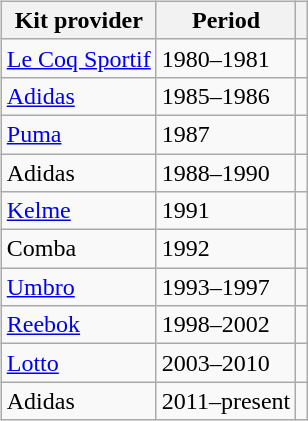<table style="width:50%; float:left;">
<tr>
<td valign=top width=50%><br><table class="wikitable">
<tr>
<th>Kit provider</th>
<th>Period</th>
<th></th>
</tr>
<tr>
<td align="left"> <a href='#'>Le Coq Sportif</a></td>
<td>1980–1981</td>
<td></td>
</tr>
<tr>
<td align="left"> <a href='#'>Adidas</a></td>
<td>1985–1986</td>
<td></td>
</tr>
<tr>
<td align="left"> <a href='#'>Puma</a></td>
<td>1987</td>
<td></td>
</tr>
<tr>
<td align="left"> Adidas</td>
<td>1988–1990</td>
<td></td>
</tr>
<tr>
<td align="left"> <a href='#'>Kelme</a></td>
<td>1991</td>
<td></td>
</tr>
<tr>
<td align="left"> Comba</td>
<td>1992</td>
<td></td>
</tr>
<tr>
<td align="left"> <a href='#'>Umbro</a></td>
<td>1993–1997</td>
<td></td>
</tr>
<tr>
<td align="left"> <a href='#'>Reebok</a></td>
<td>1998–2002</td>
<td></td>
</tr>
<tr>
<td align="left"> <a href='#'>Lotto</a></td>
<td>2003–2010</td>
<td></td>
</tr>
<tr>
<td align="left"> Adidas</td>
<td>2011–present</td>
<td></td>
</tr>
</table>
</td>
</tr>
</table>
